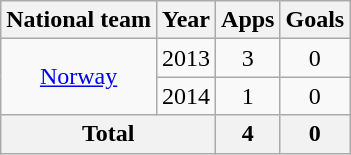<table class="wikitable" style="text-align: center;">
<tr>
<th>National team</th>
<th>Year</th>
<th>Apps</th>
<th>Goals</th>
</tr>
<tr>
<td rowspan=2><a href='#'>Norway</a></td>
<td>2013</td>
<td>3</td>
<td>0</td>
</tr>
<tr>
<td>2014</td>
<td>1</td>
<td>0</td>
</tr>
<tr>
<th colspan=2>Total</th>
<th>4</th>
<th>0</th>
</tr>
</table>
